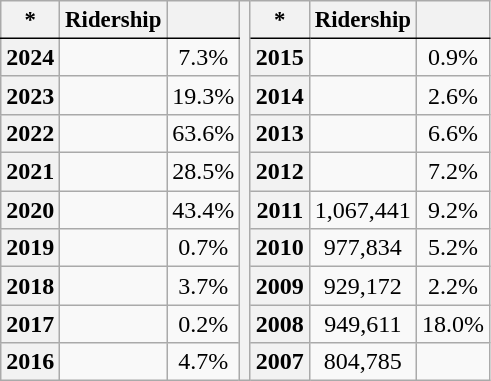<table class="wikitable collapsible">
<tr style="font-size:95%; text-align:center">
<th style="border-bottom:1px solid black">*</th>
<th style="border-bottom:1px solid black">Ridership</th>
<th style="border-bottom:1px solid black;"></th>
<th rowspan="10"></th>
<th style="border-bottom:1px solid black">*</th>
<th style="border-bottom:1px solid black">Ridership</th>
<th style="border-bottom:1px solid black;"></th>
</tr>
<tr style="text-align:center;">
<th>2024</th>
<td></td>
<td>7.3%</td>
<th>2015</th>
<td></td>
<td>0.9%</td>
</tr>
<tr style="text-align:center;">
<th>2023</th>
<td></td>
<td>19.3%</td>
<th>2014</th>
<td></td>
<td>2.6%</td>
</tr>
<tr style="text-align:center;">
<th>2022</th>
<td></td>
<td>63.6%</td>
<th>2013</th>
<td></td>
<td>6.6%</td>
</tr>
<tr style="text-align:center;">
<th>2021</th>
<td></td>
<td>28.5%</td>
<th>2012</th>
<td></td>
<td>7.2%</td>
</tr>
<tr style="text-align:center;">
<th>2020</th>
<td></td>
<td>43.4%</td>
<th>2011</th>
<td>1,067,441</td>
<td>9.2%</td>
</tr>
<tr style="text-align:center;">
<th>2019</th>
<td></td>
<td>0.7%</td>
<th>2010</th>
<td>977,834</td>
<td>5.2%</td>
</tr>
<tr style="text-align:center;">
<th>2018</th>
<td></td>
<td>3.7%</td>
<th>2009</th>
<td>929,172</td>
<td>2.2%</td>
</tr>
<tr style="text-align:center;">
<th>2017</th>
<td></td>
<td>0.2%</td>
<th>2008</th>
<td>949,611</td>
<td>18.0%</td>
</tr>
<tr style="text-align:center;">
<th>2016</th>
<td></td>
<td>4.7%</td>
<th>2007</th>
<td>804,785</td>
<td></td>
</tr>
</table>
